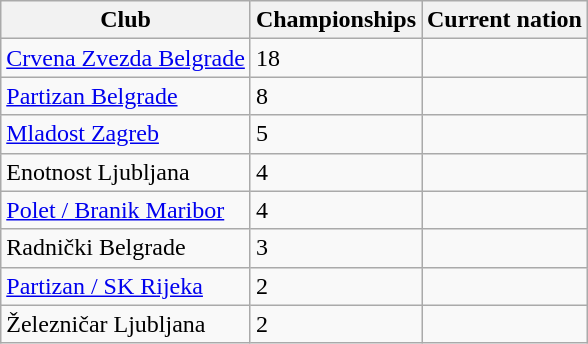<table class="wikitable">
<tr>
<th>Club</th>
<th>Championships</th>
<th>Current nation</th>
</tr>
<tr>
<td><a href='#'>Crvena Zvezda Belgrade</a></td>
<td>18</td>
<td></td>
</tr>
<tr>
<td><a href='#'>Partizan Belgrade</a></td>
<td>8</td>
<td></td>
</tr>
<tr>
<td><a href='#'>Mladost Zagreb</a></td>
<td>5</td>
<td></td>
</tr>
<tr>
<td>Enotnost Ljubljana</td>
<td>4</td>
<td></td>
</tr>
<tr>
<td><a href='#'>Polet / Branik Maribor</a></td>
<td>4</td>
<td></td>
</tr>
<tr>
<td>Radnički Belgrade</td>
<td>3</td>
<td></td>
</tr>
<tr>
<td><a href='#'>Partizan / SK Rijeka</a></td>
<td>2</td>
<td></td>
</tr>
<tr>
<td>Železničar Ljubljana</td>
<td>2</td>
<td></td>
</tr>
</table>
